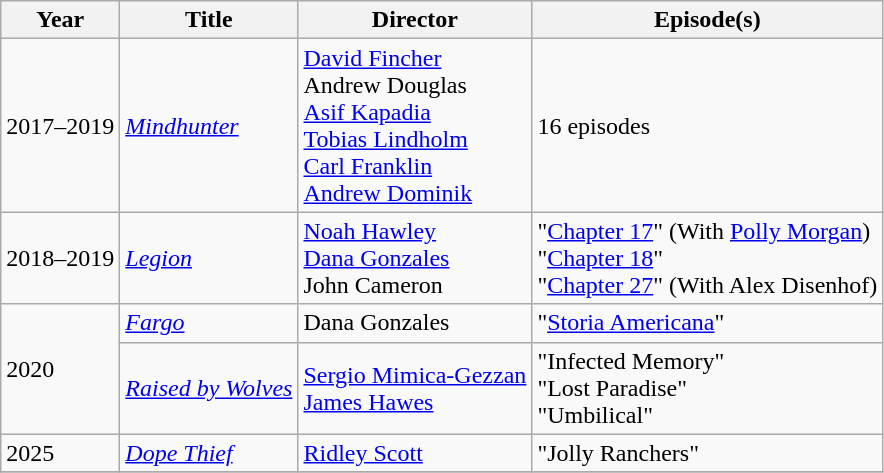<table class="wikitable">
<tr>
<th>Year</th>
<th>Title</th>
<th>Director</th>
<th>Episode(s)</th>
</tr>
<tr>
<td>2017–2019</td>
<td><em><a href='#'>Mindhunter</a></em></td>
<td><a href='#'>David Fincher</a><br>Andrew Douglas<br><a href='#'>Asif Kapadia</a><br><a href='#'>Tobias Lindholm</a><br><a href='#'>Carl Franklin</a><br><a href='#'>Andrew Dominik</a></td>
<td>16 episodes</td>
</tr>
<tr>
<td>2018–2019</td>
<td><em><a href='#'>Legion</a></em></td>
<td><a href='#'>Noah Hawley</a><br><a href='#'>Dana Gonzales</a><br>John Cameron</td>
<td>"<a href='#'>Chapter 17</a>" (With <a href='#'>Polly Morgan</a>)<br>"<a href='#'>Chapter 18</a>"<br>"<a href='#'>Chapter 27</a>" (With Alex Disenhof)</td>
</tr>
<tr>
<td rowspan=2>2020</td>
<td><em><a href='#'>Fargo</a></em></td>
<td>Dana Gonzales</td>
<td>"<a href='#'>Storia Americana</a>"</td>
</tr>
<tr>
<td><em><a href='#'>Raised by Wolves</a></em></td>
<td><a href='#'>Sergio Mimica-Gezzan</a><br><a href='#'>James Hawes</a></td>
<td>"Infected Memory"<br>"Lost Paradise"<br>"Umbilical"</td>
</tr>
<tr>
<td>2025</td>
<td><em><a href='#'>Dope Thief</a></em></td>
<td><a href='#'>Ridley Scott</a></td>
<td>"Jolly Ranchers"</td>
</tr>
<tr>
</tr>
</table>
